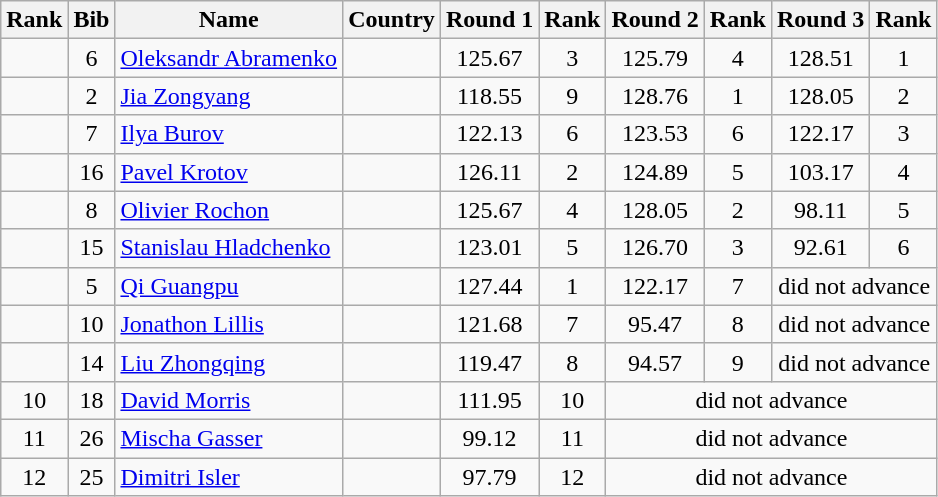<table class="wikitable sortable" style="text-align:center">
<tr>
<th>Rank</th>
<th>Bib</th>
<th>Name</th>
<th>Country</th>
<th>Round 1</th>
<th>Rank</th>
<th>Round 2</th>
<th>Rank</th>
<th>Round 3</th>
<th>Rank</th>
</tr>
<tr>
<td></td>
<td>6</td>
<td align=left><a href='#'>Oleksandr Abramenko</a></td>
<td align=left></td>
<td>125.67</td>
<td>3</td>
<td>125.79</td>
<td>4</td>
<td>128.51</td>
<td>1</td>
</tr>
<tr>
<td></td>
<td>2</td>
<td align=left><a href='#'>Jia Zongyang</a></td>
<td align=left></td>
<td>118.55</td>
<td>9</td>
<td>128.76</td>
<td>1</td>
<td>128.05</td>
<td>2</td>
</tr>
<tr>
<td></td>
<td>7</td>
<td align=left><a href='#'>Ilya Burov</a></td>
<td align=left></td>
<td>122.13</td>
<td>6</td>
<td>123.53</td>
<td>6</td>
<td>122.17</td>
<td>3</td>
</tr>
<tr>
<td></td>
<td>16</td>
<td align=left><a href='#'>Pavel Krotov</a></td>
<td align=left></td>
<td>126.11</td>
<td>2</td>
<td>124.89</td>
<td>5</td>
<td>103.17</td>
<td>4</td>
</tr>
<tr>
<td></td>
<td>8</td>
<td align=left><a href='#'>Olivier Rochon</a></td>
<td align=left></td>
<td>125.67</td>
<td>4</td>
<td>128.05</td>
<td>2</td>
<td>98.11</td>
<td>5</td>
</tr>
<tr>
<td></td>
<td>15</td>
<td align=left><a href='#'>Stanislau Hladchenko</a></td>
<td align=left></td>
<td>123.01</td>
<td>5</td>
<td>126.70</td>
<td>3</td>
<td>92.61</td>
<td>6</td>
</tr>
<tr>
<td></td>
<td>5</td>
<td align=left><a href='#'>Qi Guangpu</a></td>
<td align=left></td>
<td>127.44</td>
<td>1</td>
<td>122.17</td>
<td>7</td>
<td colspan=2>did not advance</td>
</tr>
<tr>
<td></td>
<td>10</td>
<td align=left><a href='#'>Jonathon Lillis</a></td>
<td align=left></td>
<td>121.68</td>
<td>7</td>
<td>95.47</td>
<td>8</td>
<td colspan=2>did not advance</td>
</tr>
<tr>
<td></td>
<td>14</td>
<td align=left><a href='#'>Liu Zhongqing</a></td>
<td align=left></td>
<td>119.47</td>
<td>8</td>
<td>94.57</td>
<td>9</td>
<td colspan=2>did not advance</td>
</tr>
<tr>
<td>10</td>
<td>18</td>
<td align=left><a href='#'>David Morris</a></td>
<td align=left></td>
<td>111.95</td>
<td>10</td>
<td colspan=4>did not advance</td>
</tr>
<tr>
<td>11</td>
<td>26</td>
<td align=left><a href='#'>Mischa Gasser</a></td>
<td align=left></td>
<td>99.12</td>
<td>11</td>
<td colspan=4>did not advance</td>
</tr>
<tr>
<td>12</td>
<td>25</td>
<td align=left><a href='#'>Dimitri Isler</a></td>
<td align=left></td>
<td>97.79</td>
<td>12</td>
<td colspan=4>did not advance</td>
</tr>
</table>
